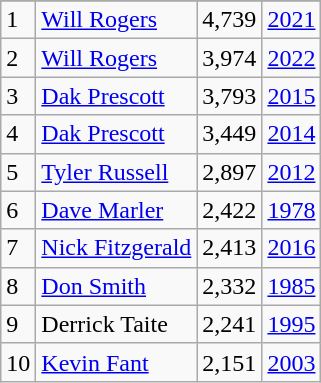<table class="wikitable">
<tr>
</tr>
<tr>
<td>1</td>
<td><a href='#'>Will Rogers</a></td>
<td>4,739</td>
<td><a href='#'>2021</a></td>
</tr>
<tr>
<td>2</td>
<td><a href='#'>Will Rogers</a></td>
<td>3,974</td>
<td><a href='#'>2022</a></td>
</tr>
<tr>
<td>3</td>
<td><a href='#'>Dak Prescott</a></td>
<td>3,793</td>
<td><a href='#'>2015</a></td>
</tr>
<tr>
<td>4</td>
<td><a href='#'>Dak Prescott</a></td>
<td>3,449</td>
<td><a href='#'>2014</a></td>
</tr>
<tr>
<td>5</td>
<td><a href='#'>Tyler Russell</a></td>
<td>2,897</td>
<td><a href='#'>2012</a></td>
</tr>
<tr>
<td>6</td>
<td><a href='#'>Dave Marler</a></td>
<td>2,422</td>
<td><a href='#'>1978</a></td>
</tr>
<tr>
<td>7</td>
<td><a href='#'>Nick Fitzgerald</a></td>
<td>2,413</td>
<td><a href='#'>2016</a></td>
</tr>
<tr>
<td>8</td>
<td><a href='#'>Don Smith</a></td>
<td>2,332</td>
<td><a href='#'>1985</a></td>
</tr>
<tr>
<td>9</td>
<td>Derrick Taite</td>
<td>2,241</td>
<td><a href='#'>1995</a></td>
</tr>
<tr>
<td>10</td>
<td><a href='#'>Kevin Fant</a></td>
<td>2,151</td>
<td><a href='#'>2003</a></td>
</tr>
</table>
